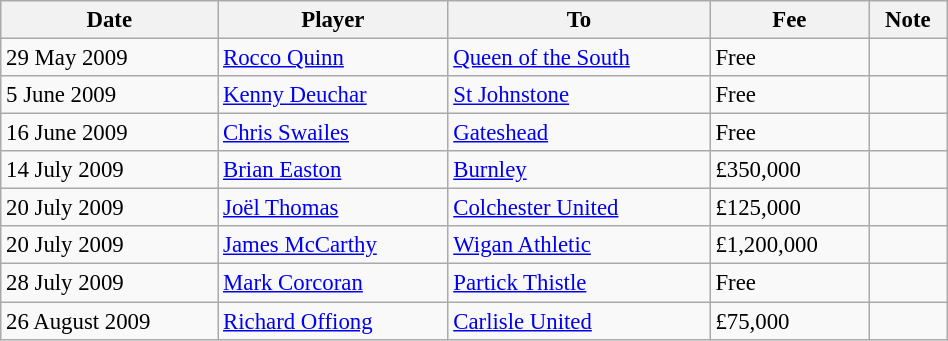<table class="wikitable" style="font-size:95%; width:50%">
<tr>
<th>Date</th>
<th>Player</th>
<th>To</th>
<th>Fee</th>
<th>Note</th>
</tr>
<tr>
<td>29 May 2009</td>
<td> <a href='#'>Rocco Quinn</a></td>
<td> <a href='#'>Queen of the South</a></td>
<td>Free</td>
<td></td>
</tr>
<tr>
<td>5 June 2009</td>
<td> <a href='#'>Kenny Deuchar</a></td>
<td> <a href='#'>St Johnstone</a></td>
<td>Free</td>
<td></td>
</tr>
<tr>
<td>16 June 2009</td>
<td> <a href='#'>Chris Swailes</a></td>
<td> <a href='#'>Gateshead</a></td>
<td>Free</td>
</tr>
<tr>
<td>14 July 2009</td>
<td> <a href='#'>Brian Easton</a></td>
<td> <a href='#'>Burnley</a></td>
<td>£350,000</td>
<td></td>
</tr>
<tr>
<td>20 July 2009</td>
<td> <a href='#'>Joël Thomas</a></td>
<td> <a href='#'>Colchester United</a></td>
<td>£125,000</td>
<td></td>
</tr>
<tr>
<td>20 July 2009</td>
<td> <a href='#'>James McCarthy</a></td>
<td> <a href='#'>Wigan Athletic</a></td>
<td>£1,200,000</td>
<td></td>
</tr>
<tr>
<td>28 July 2009</td>
<td> <a href='#'>Mark Corcoran</a></td>
<td> <a href='#'>Partick Thistle</a></td>
<td>Free</td>
<td></td>
</tr>
<tr>
<td>26 August 2009</td>
<td> <a href='#'>Richard Offiong</a></td>
<td> <a href='#'>Carlisle United</a></td>
<td>£75,000</td>
<td></td>
</tr>
</table>
